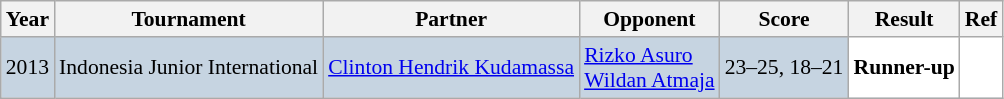<table class="sortable wikitable" style="font-size: 90%">
<tr>
<th>Year</th>
<th>Tournament</th>
<th>Partner</th>
<th>Opponent</th>
<th>Score</th>
<th>Result</th>
<th>Ref</th>
</tr>
<tr style="background:#C6D4E1">
<td align="center">2013</td>
<td align="left">Indonesia Junior International</td>
<td align="left"> <a href='#'>Clinton Hendrik Kudamassa</a></td>
<td align="left"> <a href='#'>Rizko Asuro</a><br> <a href='#'>Wildan Atmaja</a></td>
<td align="left">23–25, 18–21</td>
<td style="text-align:left; background:white"> <strong>Runner-up</strong></td>
<td style="text-align:center; background:white"></td>
</tr>
</table>
